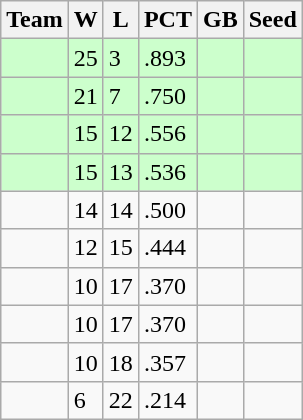<table class=wikitable>
<tr>
<th>Team</th>
<th>W</th>
<th>L</th>
<th>PCT</th>
<th>GB</th>
<th>Seed</th>
</tr>
<tr bgcolor=#ccffcc>
<td></td>
<td>25</td>
<td>3</td>
<td>.893</td>
<td></td>
<td></td>
</tr>
<tr bgcolor=#ccffcc>
<td></td>
<td>21</td>
<td>7</td>
<td>.750</td>
<td></td>
<td></td>
</tr>
<tr bgcolor=#ccffcc>
<td></td>
<td>15</td>
<td>12</td>
<td>.556</td>
<td></td>
<td></td>
</tr>
<tr bgcolor=#ccffcc>
<td></td>
<td>15</td>
<td>13</td>
<td>.536</td>
<td></td>
<td></td>
</tr>
<tr>
<td></td>
<td>14</td>
<td>14</td>
<td>.500</td>
<td></td>
<td></td>
</tr>
<tr>
<td></td>
<td>12</td>
<td>15</td>
<td>.444</td>
<td></td>
<td></td>
</tr>
<tr>
<td></td>
<td>10</td>
<td>17</td>
<td>.370</td>
<td></td>
<td></td>
</tr>
<tr>
<td></td>
<td>10</td>
<td>17</td>
<td>.370</td>
<td></td>
<td></td>
</tr>
<tr>
<td></td>
<td>10</td>
<td>18</td>
<td>.357</td>
<td></td>
<td></td>
</tr>
<tr>
<td></td>
<td>6</td>
<td>22</td>
<td>.214</td>
<td></td>
<td></td>
</tr>
</table>
